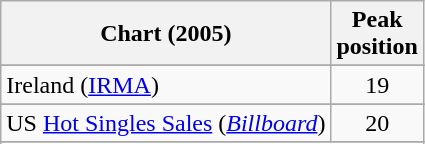<table class="wikitable sortable">
<tr>
<th scope="col">Chart (2005)</th>
<th scope="col">Peak<br>position</th>
</tr>
<tr>
</tr>
<tr>
</tr>
<tr>
</tr>
<tr>
</tr>
<tr>
</tr>
<tr>
</tr>
<tr>
<td>Ireland (<a href='#'>IRMA</a>)</td>
<td align="center">19</td>
</tr>
<tr>
</tr>
<tr>
</tr>
<tr>
</tr>
<tr>
</tr>
<tr>
<td>US <a href='#'>Hot Singles Sales</a> (<em><a href='#'>Billboard</a></em>)</td>
<td style="text-align:center;">20</td>
</tr>
<tr>
</tr>
<tr>
</tr>
<tr>
</tr>
</table>
